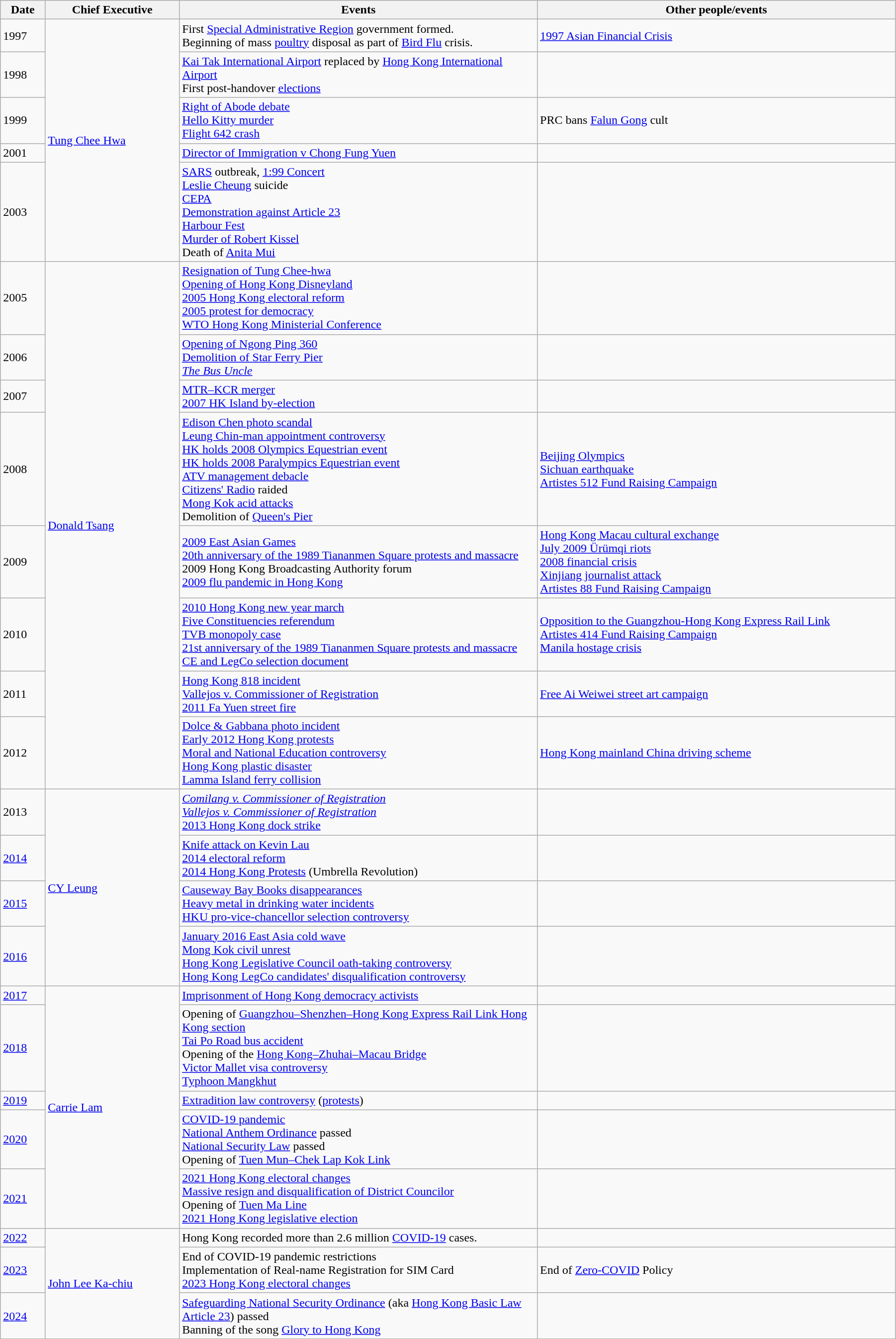<table class="wikitable sortable" style="width:95%">
<tr>
<th width="5%">Date</th>
<th width="15%">Chief Executive</th>
<th width="40%">Events</th>
<th width="40%">Other people/events</th>
</tr>
<tr>
<td>1997</td>
<td rowspan="5"><a href='#'>Tung Chee Hwa</a></td>
<td>First <a href='#'>Special Administrative Region</a> government formed.<br>Beginning of mass <a href='#'>poultry</a> disposal as part of <a href='#'>Bird Flu</a> crisis.</td>
<td><a href='#'>1997 Asian Financial Crisis</a></td>
</tr>
<tr>
<td>1998</td>
<td><a href='#'>Kai Tak International Airport</a> replaced by <a href='#'>Hong Kong International Airport</a><br>First post-handover <a href='#'>elections</a></td>
<td></td>
</tr>
<tr>
<td>1999</td>
<td><a href='#'>Right of Abode debate</a><br><a href='#'>Hello Kitty murder</a><br><a href='#'>Flight 642 crash</a></td>
<td>PRC bans <a href='#'>Falun Gong</a> cult</td>
</tr>
<tr>
<td>2001</td>
<td><a href='#'>Director of Immigration v Chong Fung Yuen</a></td>
<td></td>
</tr>
<tr>
<td>2003</td>
<td><a href='#'>SARS</a> outbreak, <a href='#'>1:99 Concert</a><br><a href='#'>Leslie Cheung</a> suicide<br><a href='#'>CEPA</a><br><a href='#'>Demonstration against Article 23</a><br><a href='#'>Harbour Fest</a><br><a href='#'>Murder of Robert Kissel</a><br>Death of <a href='#'>Anita Mui</a></td>
<td></td>
</tr>
<tr>
<td>2005</td>
<td rowspan="8"><a href='#'>Donald Tsang</a></td>
<td><a href='#'>Resignation of Tung Chee-hwa</a><br><a href='#'>Opening of Hong Kong Disneyland</a><br><a href='#'>2005 Hong Kong electoral reform</a><br><a href='#'>2005 protest for democracy</a><br><a href='#'>WTO Hong Kong Ministerial Conference</a></td>
<td></td>
</tr>
<tr>
<td>2006</td>
<td><a href='#'>Opening of Ngong Ping 360</a><br><a href='#'>Demolition of Star Ferry Pier</a><br><em><a href='#'>The Bus Uncle</a></em></td>
<td></td>
</tr>
<tr>
<td>2007</td>
<td><a href='#'>MTR–KCR merger</a><br><a href='#'>2007 HK Island by-election</a></td>
<td></td>
</tr>
<tr>
<td>2008</td>
<td><a href='#'>Edison Chen photo scandal</a><br><a href='#'>Leung Chin-man appointment controversy</a><br><a href='#'>HK holds 2008 Olympics Equestrian event</a><br><a href='#'>HK holds 2008 Paralympics Equestrian event</a><br><a href='#'>ATV management debacle</a><br><a href='#'>Citizens' Radio</a> raided<br><a href='#'>Mong Kok acid attacks</a><br>Demolition of <a href='#'>Queen's Pier</a></td>
<td><a href='#'>Beijing Olympics</a><br><a href='#'>Sichuan earthquake</a><br><a href='#'>Artistes 512 Fund Raising Campaign</a></td>
</tr>
<tr>
<td>2009</td>
<td><a href='#'>2009 East Asian Games</a><br><a href='#'>20th anniversary of the 1989 Tiananmen Square protests and massacre</a><br>2009 Hong Kong Broadcasting Authority forum<br><a href='#'>2009 flu pandemic in Hong Kong</a></td>
<td><a href='#'>Hong Kong Macau cultural exchange</a><br><a href='#'>July 2009 Ürümqi riots</a><br><a href='#'>2008 financial crisis</a><br><a href='#'>Xinjiang journalist attack</a><br><a href='#'>Artistes 88 Fund Raising Campaign</a></td>
</tr>
<tr>
<td>2010</td>
<td><a href='#'>2010 Hong Kong new year march</a><br><a href='#'>Five Constituencies referendum</a><br><a href='#'>TVB monopoly case</a><br><a href='#'>21st anniversary of the 1989 Tiananmen Square protests and massacre</a><br><a href='#'>CE and LegCo selection document</a></td>
<td><a href='#'>Opposition to the Guangzhou-Hong Kong Express Rail Link</a><br><a href='#'>Artistes 414 Fund Raising Campaign</a><br><a href='#'>Manila hostage crisis</a></td>
</tr>
<tr>
<td>2011</td>
<td><a href='#'>Hong Kong 818 incident</a><br><a href='#'>Vallejos v. Commissioner of Registration</a><br><a href='#'>2011 Fa Yuen street fire</a></td>
<td><a href='#'>Free Ai Weiwei street art campaign</a></td>
</tr>
<tr>
<td>2012</td>
<td><a href='#'>Dolce & Gabbana photo incident</a><br><a href='#'>Early 2012 Hong Kong protests</a><br><a href='#'>Moral and National Education controversy</a><br><a href='#'>Hong Kong plastic disaster</a><br><a href='#'>Lamma Island ferry collision</a></td>
<td><a href='#'>Hong Kong mainland China driving scheme</a></td>
</tr>
<tr>
<td>2013</td>
<td rowspan="4"><a href='#'>CY Leung</a></td>
<td><em><a href='#'>Comilang v. Commissioner of Registration</a></em><br><em><a href='#'>Vallejos v. Commissioner of Registration</a></em><br><a href='#'>2013 Hong Kong dock strike</a></td>
<td></td>
</tr>
<tr>
<td><a href='#'>2014</a></td>
<td><a href='#'>Knife attack on Kevin Lau</a><br><a href='#'>2014 electoral reform</a><br><a href='#'>2014 Hong Kong Protests</a> (Umbrella Revolution)</td>
<td></td>
</tr>
<tr>
<td><a href='#'>2015</a></td>
<td><a href='#'>Causeway Bay Books disappearances</a><br><a href='#'>Heavy metal in drinking water incidents</a><br><a href='#'>HKU pro-vice-chancellor selection controversy</a></td>
<td></td>
</tr>
<tr>
<td><a href='#'>2016</a></td>
<td><a href='#'>January 2016 East Asia cold wave</a><br><a href='#'>Mong Kok civil unrest</a><br><a href='#'>Hong Kong Legislative Council oath-taking controversy</a><br><a href='#'>Hong Kong LegCo candidates' disqualification controversy</a></td>
<td></td>
</tr>
<tr>
<td><a href='#'>2017</a></td>
<td rowspan="5"><a href='#'>Carrie Lam</a></td>
<td><a href='#'>Imprisonment of Hong Kong democracy activists</a></td>
<td></td>
</tr>
<tr>
<td><a href='#'>2018</a></td>
<td>Opening of <a href='#'>Guangzhou–Shenzhen–Hong Kong Express Rail Link Hong Kong section</a><br><a href='#'>Tai Po Road bus accident</a><br>Opening of the <a href='#'>Hong Kong–Zhuhai–Macau Bridge</a><br><a href='#'>Victor Mallet visa controversy</a><br><a href='#'>Typhoon Mangkhut</a></td>
<td></td>
</tr>
<tr>
<td><a href='#'>2019</a></td>
<td><a href='#'>Extradition law controversy</a> (<a href='#'>protests</a>)</td>
<td></td>
</tr>
<tr>
<td><a href='#'>2020</a></td>
<td><a href='#'>COVID-19 pandemic</a><br><a href='#'>National Anthem Ordinance</a> passed <br><a href='#'>National Security Law</a> passed <br> Opening of <a href='#'>Tuen Mun–Chek Lap Kok Link</a></td>
</tr>
<tr>
<td><a href='#'>2021</a></td>
<td><a href='#'>2021 Hong Kong electoral changes</a> <br> <a href='#'>Massive resign and disqualification of District Councilor</a> <br> Opening of <a href='#'>Tuen Ma Line</a> <br> <a href='#'>2021 Hong Kong legislative election</a></td>
<td></td>
</tr>
<tr>
<td><a href='#'>2022</a></td>
<td rowspan="3"><a href='#'>John Lee Ka-chiu</a></td>
<td>Hong Kong recorded more than 2.6 million <a href='#'>COVID-19</a> cases.</td>
<td></td>
</tr>
<tr>
<td><a href='#'>2023</a></td>
<td>End of COVID-19 pandemic restrictions <br> Implementation of Real-name Registration for SIM Card <br><a href='#'>2023 Hong Kong electoral changes</a></td>
<td>End of <a href='#'>Zero-COVID</a> Policy</td>
</tr>
<tr>
<td><a href='#'>2024</a></td>
<td><a href='#'>Safeguarding National Security Ordinance</a> (aka <a href='#'>Hong Kong Basic Law Article 23</a>) passed  <br>Banning of the song <a href='#'>Glory to Hong Kong</a></td>
<td></td>
</tr>
</table>
